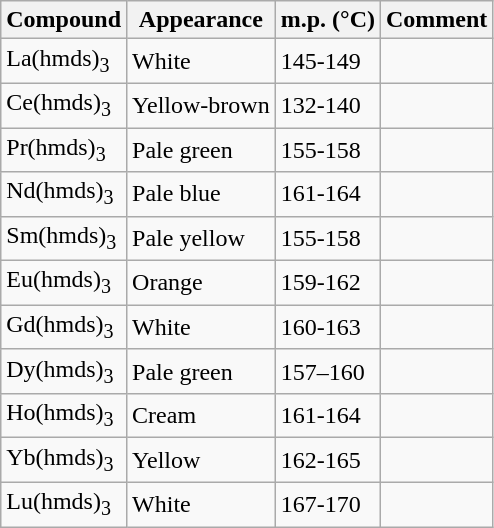<table class=wikitable>
<tr>
<th>Compound</th>
<th>Appearance</th>
<th>m.p. (°C)</th>
<th>Comment</th>
</tr>
<tr>
<td>La(hmds)<sub>3</sub></td>
<td>White</td>
<td>145-149</td>
<td></td>
</tr>
<tr>
<td>Ce(hmds)<sub>3</sub></td>
<td>Yellow-brown</td>
<td>132-140</td>
<td></td>
</tr>
<tr>
<td>Pr(hmds)<sub>3</sub></td>
<td>Pale green</td>
<td>155-158</td>
<td></td>
</tr>
<tr>
<td>Nd(hmds)<sub>3</sub></td>
<td>Pale blue</td>
<td>161-164</td>
<td></td>
</tr>
<tr>
<td>Sm(hmds)<sub>3</sub></td>
<td>Pale yellow</td>
<td>155-158</td>
<td></td>
</tr>
<tr>
<td>Eu(hmds)<sub>3</sub></td>
<td>Orange</td>
<td>159-162</td>
<td></td>
</tr>
<tr>
<td>Gd(hmds)<sub>3</sub></td>
<td>White</td>
<td>160-163</td>
<td></td>
</tr>
<tr>
<td>Dy(hmds)<sub>3</sub></td>
<td>Pale green</td>
<td>157–160</td>
<td></td>
</tr>
<tr>
<td>Ho(hmds)<sub>3</sub></td>
<td>Cream</td>
<td>161-164</td>
<td></td>
</tr>
<tr>
<td>Yb(hmds)<sub>3</sub></td>
<td>Yellow</td>
<td>162-165</td>
<td></td>
</tr>
<tr>
<td>Lu(hmds)<sub>3</sub></td>
<td>White</td>
<td>167-170</td>
<td></td>
</tr>
</table>
